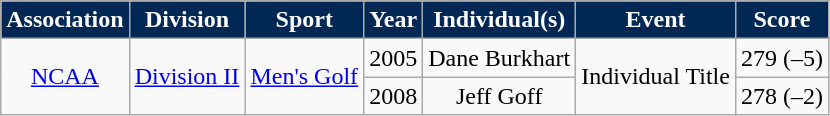<table class="wikitable" style="text-align:center">
<tr>
<th style="background:#012855; color:#ffffff;">Association</th>
<th style="background:#012855; color:#ffffff;">Division</th>
<th style="background:#012855; color:#ffffff;">Sport</th>
<th style="background:#012855; color:#ffffff;">Year</th>
<th style="background:#012855; color:#ffffff;">Individual(s)</th>
<th style="background:#012855; color:#ffffff;">Event</th>
<th style="background:#012855; color:#ffffff;">Score</th>
</tr>
<tr align="center">
<td rowspan="2"><a href='#'>NCAA</a></td>
<td rowspan="2"><a href='#'>Division II</a></td>
<td rowspan="2"><a href='#'>Men's Golf</a></td>
<td>2005</td>
<td>Dane Burkhart</td>
<td rowspan="2">Individual Title</td>
<td>279 (–5)</td>
</tr>
<tr align="center">
<td>2008</td>
<td>Jeff Goff</td>
<td>278 (–2)</td>
</tr>
</table>
